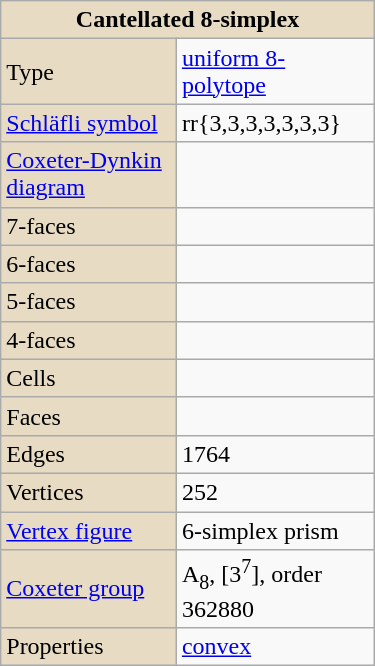<table class="wikitable" align="right" style="margin-left:10px" width="250">
<tr>
<th style="background:#e7dcc3;" colspan="2">Cantellated 8-simplex</th>
</tr>
<tr>
<td style="background:#e7dcc3;">Type</td>
<td><a href='#'>uniform 8-polytope</a></td>
</tr>
<tr>
<td style="background:#e7dcc3;"><a href='#'>Schläfli symbol</a></td>
<td>rr{3,3,3,3,3,3,3}</td>
</tr>
<tr>
<td style="background:#e7dcc3;"><a href='#'>Coxeter-Dynkin diagram</a></td>
<td></td>
</tr>
<tr>
<td style="background:#e7dcc3;">7-faces</td>
<td></td>
</tr>
<tr>
<td style="background:#e7dcc3;">6-faces</td>
<td></td>
</tr>
<tr>
<td style="background:#e7dcc3;">5-faces</td>
<td></td>
</tr>
<tr>
<td style="background:#e7dcc3;">4-faces</td>
<td></td>
</tr>
<tr>
<td style="background:#e7dcc3;">Cells</td>
<td></td>
</tr>
<tr>
<td style="background:#e7dcc3;">Faces</td>
<td></td>
</tr>
<tr>
<td style="background:#e7dcc3;">Edges</td>
<td>1764</td>
</tr>
<tr>
<td style="background:#e7dcc3;">Vertices</td>
<td>252</td>
</tr>
<tr>
<td style="background:#e7dcc3;"><a href='#'>Vertex figure</a></td>
<td>6-simplex prism</td>
</tr>
<tr>
<td style="background:#e7dcc3;"><a href='#'>Coxeter group</a></td>
<td>A<sub>8</sub>, [3<sup>7</sup>], order 362880</td>
</tr>
<tr>
<td style="background:#e7dcc3;">Properties</td>
<td><a href='#'>convex</a></td>
</tr>
</table>
